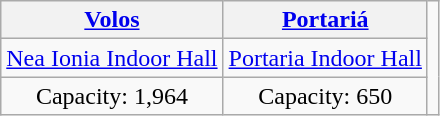<table class="wikitable" style="text-align:center;">
<tr>
<th><a href='#'>Volos</a></th>
<th><a href='#'>Portariá</a></th>
<td rowspan="4"><br></td>
</tr>
<tr>
<td><a href='#'>Nea Ionia Indoor Hall</a></td>
<td><a href='#'>Portaria Indoor Hall</a></td>
</tr>
<tr>
<td>Capacity: 1,964</td>
<td>Capacity: 650</td>
</tr>
</table>
